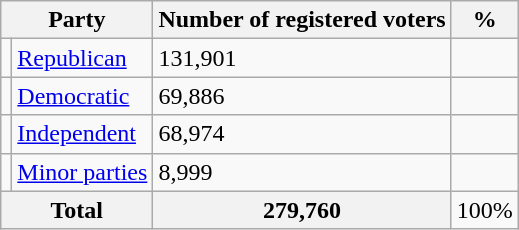<table class="wikitable">
<tr>
<th colspan="2">Party</th>
<th>Number of registered voters</th>
<th>%</th>
</tr>
<tr>
<td></td>
<td><a href='#'>Republican</a></td>
<td>131,901</td>
<td></td>
</tr>
<tr>
<td></td>
<td><a href='#'>Democratic</a></td>
<td>69,886</td>
<td></td>
</tr>
<tr>
<td></td>
<td><a href='#'>Independent</a></td>
<td>68,974</td>
<td></td>
</tr>
<tr>
<td></td>
<td><a href='#'>Minor parties</a></td>
<td>8,999</td>
<td></td>
</tr>
<tr>
<th colspan="2">Total</th>
<th>279,760</th>
<td>100%</td>
</tr>
</table>
